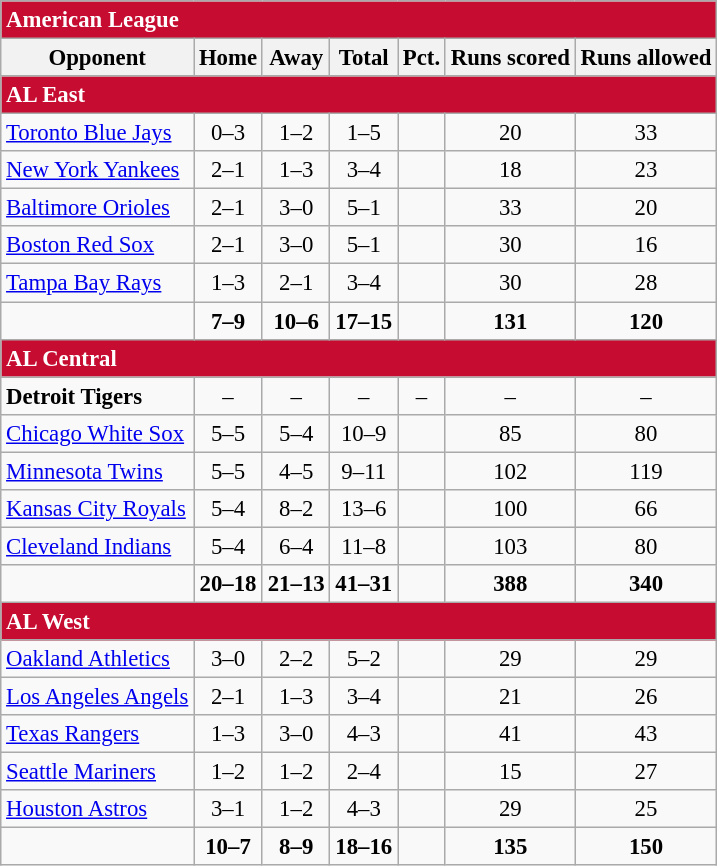<table class="wikitable" style="font-size: 95%; text-align: center">
<tr>
<td colspan="7" style="text-align:left; background:#c60c30;color:#fff"><strong>American League</strong></td>
</tr>
<tr>
<th>Opponent</th>
<th>Home</th>
<th>Away</th>
<th>Total</th>
<th>Pct.</th>
<th>Runs scored</th>
<th>Runs allowed</th>
</tr>
<tr>
<td colspan="7" style="text-align:left; background:#c60c30;color:#fff"><strong>AL East</strong></td>
</tr>
<tr>
<td style="text-align:left"><a href='#'>Toronto Blue Jays</a></td>
<td>0–3</td>
<td>1–2</td>
<td>1–5</td>
<td></td>
<td>20</td>
<td>33</td>
</tr>
<tr>
<td style="text-align:left"><a href='#'>New York Yankees</a></td>
<td>2–1</td>
<td>1–3</td>
<td>3–4</td>
<td></td>
<td>18</td>
<td>23</td>
</tr>
<tr>
<td style="text-align:left"><a href='#'>Baltimore Orioles</a></td>
<td>2–1</td>
<td>3–0</td>
<td>5–1</td>
<td></td>
<td>33</td>
<td>20</td>
</tr>
<tr>
<td style="text-align:left"><a href='#'>Boston Red Sox</a></td>
<td>2–1</td>
<td>3–0</td>
<td>5–1</td>
<td></td>
<td>30</td>
<td>16</td>
</tr>
<tr>
<td style="text-align:left"><a href='#'>Tampa Bay Rays</a></td>
<td>1–3</td>
<td>2–1</td>
<td>3–4</td>
<td></td>
<td>30</td>
<td>28</td>
</tr>
<tr style="font-weight:bold">
<td></td>
<td>7–9</td>
<td>10–6</td>
<td>17–15</td>
<td></td>
<td>131</td>
<td>120</td>
</tr>
<tr>
<td colspan="7" style="text-align:left; background:#c60c30;color:#fff"><strong>AL Central</strong></td>
</tr>
<tr>
<td style="text-align:left"><strong>Detroit Tigers</strong></td>
<td>–</td>
<td>–</td>
<td>–</td>
<td>–</td>
<td>–</td>
<td>–</td>
</tr>
<tr>
<td style="text-align:left"><a href='#'>Chicago White Sox</a></td>
<td>5–5</td>
<td>5–4</td>
<td>10–9</td>
<td></td>
<td>85</td>
<td>80</td>
</tr>
<tr>
<td style="text-align:left"><a href='#'>Minnesota Twins</a></td>
<td>5–5</td>
<td>4–5</td>
<td>9–11</td>
<td></td>
<td>102</td>
<td>119</td>
</tr>
<tr>
<td style="text-align:left"><a href='#'>Kansas City Royals</a></td>
<td>5–4</td>
<td>8–2</td>
<td>13–6</td>
<td></td>
<td>100</td>
<td>66</td>
</tr>
<tr>
<td style="text-align:left"><a href='#'>Cleveland Indians</a></td>
<td>5–4</td>
<td>6–4</td>
<td>11–8</td>
<td></td>
<td>103</td>
<td>80</td>
</tr>
<tr style="font-weight:bold">
<td></td>
<td>20–18</td>
<td>21–13</td>
<td>41–31</td>
<td></td>
<td>388</td>
<td>340</td>
</tr>
<tr>
<td colspan="7" style="text-align:left; background:#c60c30;color:#fff"><strong>AL West</strong></td>
</tr>
<tr>
<td style="text-align:left"><a href='#'>Oakland Athletics</a></td>
<td>3–0</td>
<td>2–2</td>
<td>5–2</td>
<td></td>
<td>29</td>
<td>29</td>
</tr>
<tr>
<td style="text-align:left"><a href='#'>Los Angeles Angels</a></td>
<td>2–1</td>
<td>1–3</td>
<td>3–4</td>
<td></td>
<td>21</td>
<td>26</td>
</tr>
<tr>
<td style="text-align:left"><a href='#'>Texas Rangers</a></td>
<td>1–3</td>
<td>3–0</td>
<td>4–3</td>
<td></td>
<td>41</td>
<td>43</td>
</tr>
<tr>
<td style="text-align:left"><a href='#'>Seattle Mariners</a></td>
<td>1–2</td>
<td>1–2</td>
<td>2–4</td>
<td></td>
<td>15</td>
<td>27</td>
</tr>
<tr>
<td style="text-align:left"><a href='#'>Houston Astros</a></td>
<td>3–1</td>
<td>1–2</td>
<td>4–3</td>
<td></td>
<td>29</td>
<td>25</td>
</tr>
<tr style="font-weight:bold">
<td></td>
<td>10–7</td>
<td>8–9</td>
<td>18–16</td>
<td></td>
<td>135</td>
<td>150</td>
</tr>
</table>
